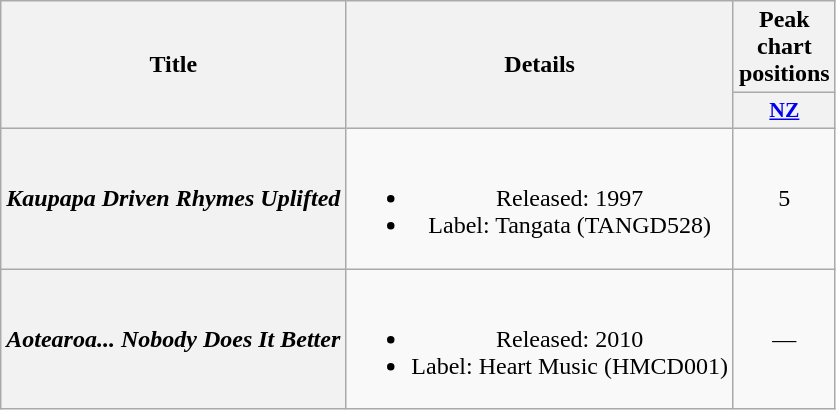<table class="wikitable plainrowheaders" style="text-align:center">
<tr>
<th scope="col" rowspan="2">Title</th>
<th scope="col" rowspan="2">Details</th>
<th scope="col">Peak chart positions</th>
</tr>
<tr>
<th scope="col" style="width:3em;font-size:90%"><a href='#'>NZ</a><br></th>
</tr>
<tr>
<th scope="row"><em>Kaupapa Driven Rhymes Uplifted</em></th>
<td><br><ul><li>Released: 1997</li><li>Label: Tangata (TANGD528)</li></ul></td>
<td>5</td>
</tr>
<tr>
<th scope="row"><em>Aotearoa... Nobody Does It Better</em></th>
<td><br><ul><li>Released: 2010</li><li>Label: Heart Music (HMCD001)</li></ul></td>
<td>—</td>
</tr>
</table>
